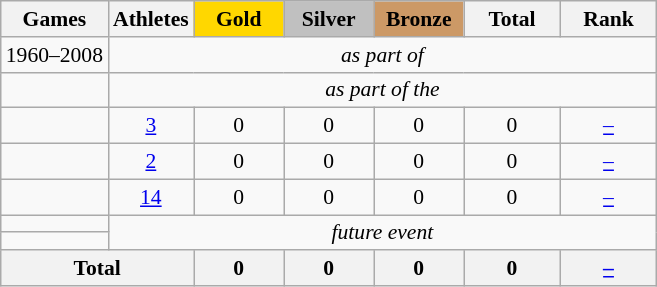<table class="wikitable" style="text-align:center; font-size:90%;">
<tr>
<th>Games</th>
<th>Athletes</th>
<td style="background:gold; width:3.7em; font-weight:bold;">Gold</td>
<td style="background:silver; width:3.7em; font-weight:bold;">Silver</td>
<td style="background:#cc9966; width:3.7em; font-weight:bold;">Bronze</td>
<th style="width:4em; font-weight:bold;">Total</th>
<th style="width:4em; font-weight:bold;">Rank</th>
</tr>
<tr>
<td align=left>1960–2008</td>
<td colspan=6><em>as part of </em></td>
</tr>
<tr>
<td align=left></td>
<td colspan=6><em>as part of the </em></td>
</tr>
<tr>
<td align=left></td>
<td><a href='#'>3</a></td>
<td>0</td>
<td>0</td>
<td>0</td>
<td>0</td>
<td><a href='#'>–</a></td>
</tr>
<tr>
<td align=left></td>
<td><a href='#'>2</a></td>
<td>0</td>
<td>0</td>
<td>0</td>
<td>0</td>
<td><a href='#'>–</a></td>
</tr>
<tr>
<td align=left></td>
<td><a href='#'>14</a></td>
<td>0</td>
<td>0</td>
<td>0</td>
<td>0</td>
<td><a href='#'>–</a></td>
</tr>
<tr>
<td align=left></td>
<td colspan=6; rowspan=2><em>future event</em></td>
</tr>
<tr>
<td align=left></td>
</tr>
<tr>
<th colspan=2>Total</th>
<th>0</th>
<th>0</th>
<th>0</th>
<th>0</th>
<th><a href='#'>–</a></th>
</tr>
</table>
